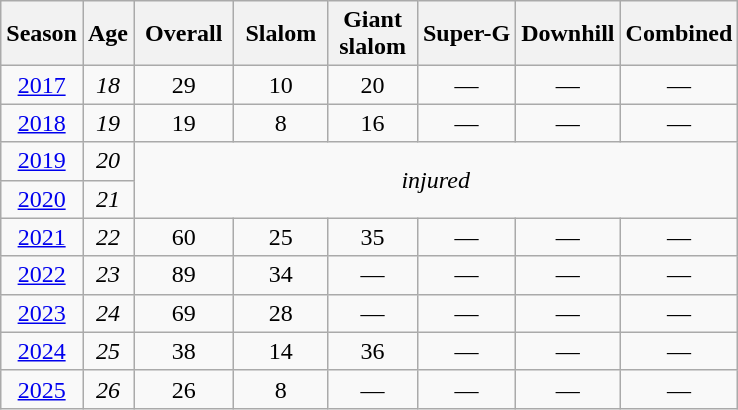<table class=wikitable style="text-align:center">
<tr>
<th>Season</th>
<th>Age</th>
<th> Overall </th>
<th> Slalom </th>
<th>Giant<br> slalom </th>
<th>Super-G</th>
<th>Downhill</th>
<th>Combined</th>
</tr>
<tr>
<td><a href='#'>2017</a></td>
<td><em>18</em></td>
<td>29</td>
<td>10</td>
<td>20</td>
<td>—</td>
<td>—</td>
<td>—</td>
</tr>
<tr>
<td><a href='#'>2018</a></td>
<td><em>19</em></td>
<td>19</td>
<td>8</td>
<td>16</td>
<td>—</td>
<td>—</td>
<td>—</td>
</tr>
<tr>
<td><a href='#'>2019</a></td>
<td><em>20</em></td>
<td colspan=6 rowspan=2><em>injured</em></td>
</tr>
<tr>
<td><a href='#'>2020</a></td>
<td><em>21</em></td>
</tr>
<tr>
<td><a href='#'>2021</a></td>
<td><em>22</em></td>
<td>60</td>
<td>25</td>
<td>35</td>
<td>—</td>
<td>—</td>
<td>—</td>
</tr>
<tr>
<td><a href='#'>2022</a></td>
<td><em>23</em></td>
<td>89</td>
<td>34</td>
<td>—</td>
<td>—</td>
<td>—</td>
<td>—</td>
</tr>
<tr>
<td><a href='#'>2023</a></td>
<td><em>24</em></td>
<td>69</td>
<td>28</td>
<td>—</td>
<td>—</td>
<td>—</td>
<td>—</td>
</tr>
<tr>
<td><a href='#'>2024</a></td>
<td><em>25</em></td>
<td>38</td>
<td>14</td>
<td>36</td>
<td>—</td>
<td>—</td>
<td>—</td>
</tr>
<tr>
<td><a href='#'>2025</a></td>
<td><em>26</em></td>
<td>26</td>
<td>8</td>
<td>—</td>
<td>—</td>
<td>—</td>
<td>—</td>
</tr>
</table>
